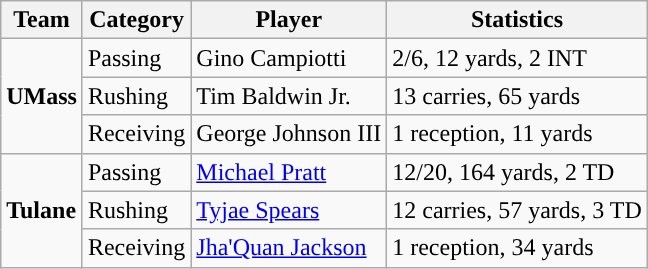<table class="wikitable" style="float: right;">
<tr>
<th>Team</th>
<th>Category</th>
<th>Player</th>
<th>Statistics</th>
</tr>
<tr>
<td rowspan=3><strong>UMass</strong></td>
<td>Passing</td>
<td>Gino Campiotti</td>
<td>2/6, 12 yards, 2 INT</td>
</tr>
<tr>
<td>Rushing</td>
<td>Tim Baldwin Jr.</td>
<td>13 carries, 65 yards</td>
</tr>
<tr>
<td>Receiving</td>
<td>George Johnson III</td>
<td>1 reception, 11 yards</td>
</tr>
<tr>
<td rowspan=3><strong>Tulane</strong></td>
<td>Passing</td>
<td><a href='#'>Michael Pratt</a></td>
<td>12/20, 164 yards, 2 TD</td>
</tr>
<tr>
<td>Rushing</td>
<td><a href='#'>Tyjae Spears</a></td>
<td>12 carries, 57 yards, 3 TD</td>
</tr>
<tr>
<td>Receiving</td>
<td><a href='#'>Jha'Quan Jackson</a></td>
<td>1 reception, 34 yards</td>
</tr>
</table>
